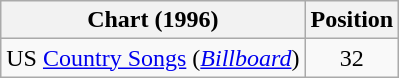<table class="wikitable sortable">
<tr>
<th scope="col">Chart (1996)</th>
<th scope="col">Position</th>
</tr>
<tr>
<td>US <a href='#'>Country Songs</a> (<em><a href='#'>Billboard</a></em>)</td>
<td align="center">32</td>
</tr>
</table>
